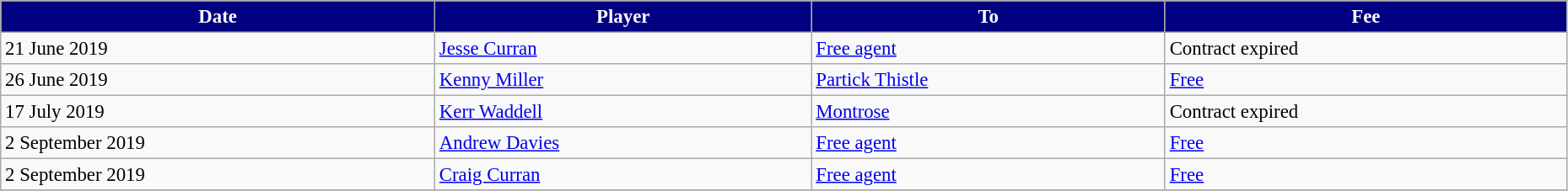<table class="wikitable" style="text-align:left; font-size:95%;width:98%;">
<tr>
<th style="background:navy; color:white;">Date</th>
<th style="background:navy; color:white;">Player</th>
<th style="background:navy; color:white;">To</th>
<th style="background:navy; color:white;">Fee</th>
</tr>
<tr>
<td>21 June 2019</td>
<td> <a href='#'>Jesse Curran</a></td>
<td><a href='#'>Free agent</a></td>
<td>Contract expired</td>
</tr>
<tr>
<td>26 June 2019</td>
<td> <a href='#'>Kenny Miller</a></td>
<td> <a href='#'>Partick Thistle</a></td>
<td><a href='#'>Free</a></td>
</tr>
<tr>
<td>17 July 2019</td>
<td> <a href='#'>Kerr Waddell</a></td>
<td> <a href='#'>Montrose</a></td>
<td>Contract expired</td>
</tr>
<tr>
<td>2 September 2019</td>
<td> <a href='#'>Andrew Davies</a></td>
<td><a href='#'>Free agent</a></td>
<td><a href='#'>Free</a></td>
</tr>
<tr>
<td>2 September 2019</td>
<td> <a href='#'>Craig Curran</a></td>
<td><a href='#'>Free agent</a></td>
<td><a href='#'>Free</a></td>
</tr>
<tr>
</tr>
</table>
